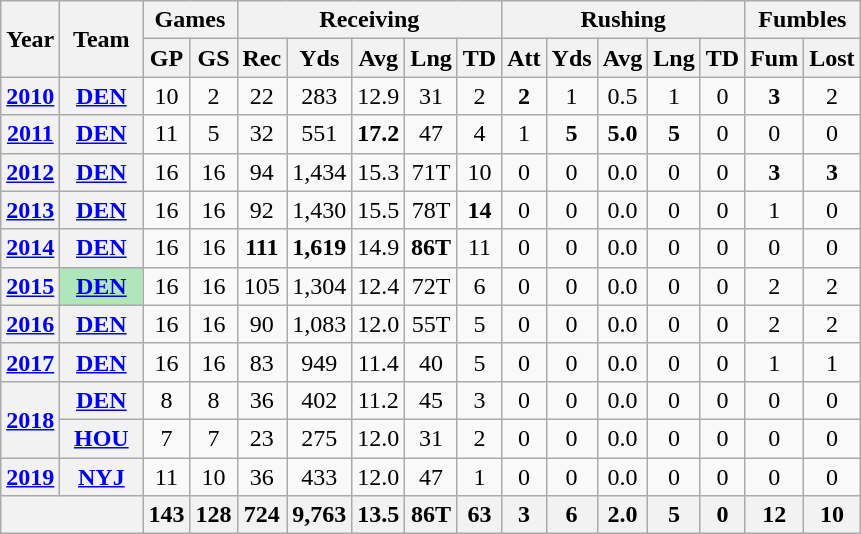<table class="wikitable" style="text-align:center;">
<tr>
<th rowspan="2">Year</th>
<th rowspan="2">Team</th>
<th colspan="2">Games</th>
<th colspan="5">Receiving</th>
<th colspan="5">Rushing</th>
<th colspan="2">Fumbles</th>
</tr>
<tr>
<th>GP</th>
<th>GS</th>
<th>Rec</th>
<th>Yds</th>
<th>Avg</th>
<th>Lng</th>
<th>TD</th>
<th>Att</th>
<th>Yds</th>
<th>Avg</th>
<th>Lng</th>
<th>TD</th>
<th>Fum</th>
<th>Lost</th>
</tr>
<tr>
<th><a href='#'>2010</a></th>
<th><a href='#'>DEN</a></th>
<td>10</td>
<td>2</td>
<td>22</td>
<td>283</td>
<td>12.9</td>
<td>31</td>
<td>2</td>
<td><strong>2</strong></td>
<td>1</td>
<td>0.5</td>
<td>1</td>
<td>0</td>
<td><strong>3</strong></td>
<td>2</td>
</tr>
<tr>
<th><a href='#'>2011</a></th>
<th><a href='#'>DEN</a></th>
<td>11</td>
<td>5</td>
<td>32</td>
<td>551</td>
<td><strong>17.2</strong></td>
<td>47</td>
<td>4</td>
<td>1</td>
<td><strong>5</strong></td>
<td><strong>5.0</strong></td>
<td><strong>5</strong></td>
<td>0</td>
<td>0</td>
<td>0</td>
</tr>
<tr>
<th><a href='#'>2012</a></th>
<th><a href='#'>DEN</a></th>
<td>16</td>
<td>16</td>
<td>94</td>
<td>1,434</td>
<td>15.3</td>
<td>71T</td>
<td>10</td>
<td>0</td>
<td>0</td>
<td>0.0</td>
<td>0</td>
<td>0</td>
<td><strong>3</strong></td>
<td><strong>3</strong></td>
</tr>
<tr>
<th><a href='#'>2013</a></th>
<th><a href='#'>DEN</a></th>
<td>16</td>
<td>16</td>
<td>92</td>
<td>1,430</td>
<td>15.5</td>
<td>78T</td>
<td><strong>14</strong></td>
<td>0</td>
<td>0</td>
<td>0.0</td>
<td>0</td>
<td>0</td>
<td>1</td>
<td>0</td>
</tr>
<tr>
<th><a href='#'>2014</a></th>
<th><a href='#'>DEN</a></th>
<td>16</td>
<td>16</td>
<td><strong>111</strong></td>
<td><strong>1,619</strong></td>
<td>14.9</td>
<td><strong>86T</strong></td>
<td>11</td>
<td>0</td>
<td>0</td>
<td>0.0</td>
<td>0</td>
<td>0</td>
<td>0</td>
<td>0</td>
</tr>
<tr>
<th><a href='#'>2015</a></th>
<th style="background:#afe6ba; width:3em;"><a href='#'>DEN</a></th>
<td>16</td>
<td>16</td>
<td>105</td>
<td>1,304</td>
<td>12.4</td>
<td>72T</td>
<td>6</td>
<td>0</td>
<td>0</td>
<td>0.0</td>
<td>0</td>
<td>0</td>
<td>2</td>
<td>2</td>
</tr>
<tr>
<th><a href='#'>2016</a></th>
<th><a href='#'>DEN</a></th>
<td>16</td>
<td>16</td>
<td>90</td>
<td>1,083</td>
<td>12.0</td>
<td>55T</td>
<td>5</td>
<td>0</td>
<td>0</td>
<td>0.0</td>
<td>0</td>
<td>0</td>
<td>2</td>
<td>2</td>
</tr>
<tr>
<th><a href='#'>2017</a></th>
<th><a href='#'>DEN</a></th>
<td>16</td>
<td>16</td>
<td>83</td>
<td>949</td>
<td>11.4</td>
<td>40</td>
<td>5</td>
<td>0</td>
<td>0</td>
<td>0.0</td>
<td>0</td>
<td>0</td>
<td>1</td>
<td>1</td>
</tr>
<tr>
<th rowspan="2"><a href='#'>2018</a></th>
<th><a href='#'>DEN</a></th>
<td>8</td>
<td>8</td>
<td>36</td>
<td>402</td>
<td>11.2</td>
<td>45</td>
<td>3</td>
<td>0</td>
<td>0</td>
<td>0.0</td>
<td>0</td>
<td>0</td>
<td>0</td>
<td>0</td>
</tr>
<tr>
<th><a href='#'>HOU</a></th>
<td>7</td>
<td>7</td>
<td>23</td>
<td>275</td>
<td>12.0</td>
<td>31</td>
<td>2</td>
<td>0</td>
<td>0</td>
<td>0.0</td>
<td>0</td>
<td>0</td>
<td>0</td>
<td>0</td>
</tr>
<tr>
<th><a href='#'>2019</a></th>
<th><a href='#'>NYJ</a></th>
<td>11</td>
<td>10</td>
<td>36</td>
<td>433</td>
<td>12.0</td>
<td>47</td>
<td>1</td>
<td>0</td>
<td>0</td>
<td>0.0</td>
<td>0</td>
<td>0</td>
<td>0</td>
<td>0</td>
</tr>
<tr>
<th colspan="2"></th>
<th>143</th>
<th>128</th>
<th>724</th>
<th>9,763</th>
<th>13.5</th>
<th>86T</th>
<th>63</th>
<th>3</th>
<th>6</th>
<th>2.0</th>
<th>5</th>
<th>0</th>
<th>12</th>
<th>10</th>
</tr>
</table>
